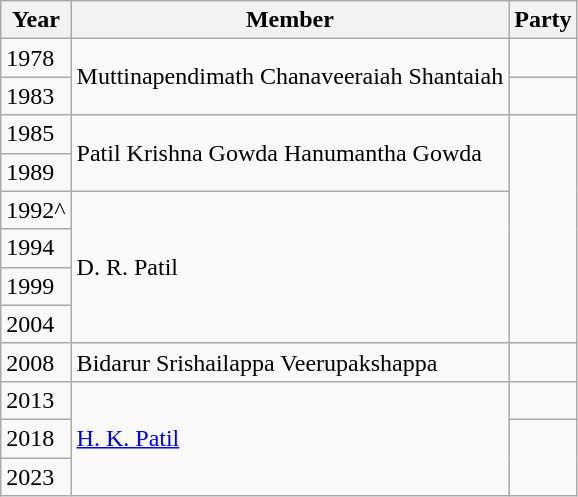<table class="wikitable sortable">
<tr>
<th>Year</th>
<th>Member</th>
<th colspan="2">Party</th>
</tr>
<tr>
<td>1978</td>
<td rowspan=2>Muttinapendimath Chanaveeraiah Shantaiah</td>
<td></td>
</tr>
<tr>
<td>1983</td>
<td></td>
</tr>
<tr>
<td>1985</td>
<td rowspan=2>Patil Krishna Gowda Hanumantha Gowda</td>
</tr>
<tr>
<td>1989</td>
</tr>
<tr>
<td>1992^</td>
<td rowspan=4>D. R. Patil</td>
</tr>
<tr>
<td>1994</td>
</tr>
<tr>
<td>1999</td>
</tr>
<tr>
<td>2004</td>
</tr>
<tr>
<td>2008</td>
<td>Bidarur Srishailappa Veerupakshappa</td>
<td></td>
</tr>
<tr>
<td>2013</td>
<td rowspan="3"><a href='#'>H. K. Patil</a></td>
<td></td>
</tr>
<tr>
<td>2018</td>
</tr>
<tr>
<td>2023</td>
</tr>
</table>
